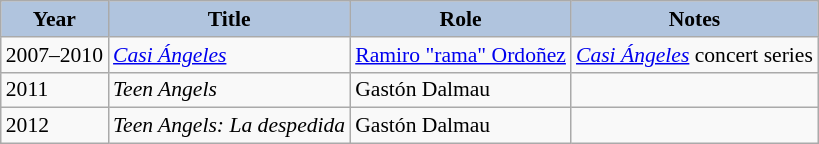<table class="wikitable" style="font-size:90%;">
<tr>
<th style="background:#B0C4DE;">Year</th>
<th style="background:#B0C4DE;">Title</th>
<th style="background:#B0C4DE;">Role</th>
<th style="background:#B0C4DE;">Notes</th>
</tr>
<tr>
<td>2007–2010</td>
<td><em><a href='#'>Casi Ángeles</a></em></td>
<td><a href='#'>Ramiro "rama" Ordoñez</a></td>
<td><em><a href='#'>Casi Ángeles</a></em> concert series</td>
</tr>
<tr>
<td>2011</td>
<td><em>Teen Angels</em></td>
<td>Gastón Dalmau</td>
<td></td>
</tr>
<tr>
<td>2012</td>
<td><em>Teen Angels: La despedida</em></td>
<td>Gastón Dalmau</td>
<td></td>
</tr>
</table>
